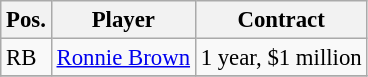<table class="wikitable" style="font-size: 95%; text-align: left;">
<tr>
<th>Pos.</th>
<th>Player</th>
<th>Contract</th>
</tr>
<tr>
<td>RB</td>
<td><a href='#'>Ronnie Brown</a></td>
<td>1 year, $1 million</td>
</tr>
<tr>
</tr>
</table>
